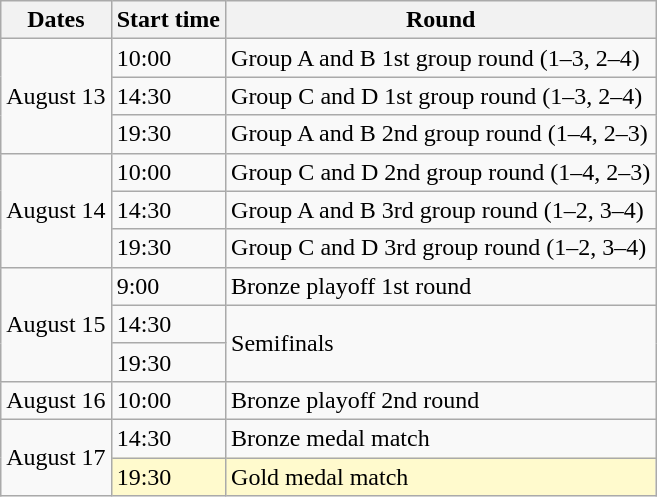<table class="wikitable">
<tr>
<th>Dates</th>
<th>Start time</th>
<th>Round</th>
</tr>
<tr>
<td rowspan=3>August 13</td>
<td>10:00</td>
<td>Group A and B 1st group round (1–3, 2–4)</td>
</tr>
<tr>
<td>14:30</td>
<td>Group C and D 1st group round (1–3, 2–4)</td>
</tr>
<tr>
<td>19:30</td>
<td>Group A and B 2nd group round (1–4, 2–3)</td>
</tr>
<tr>
<td rowspan=3>August 14</td>
<td>10:00</td>
<td>Group C and D 2nd group round (1–4, 2–3)</td>
</tr>
<tr>
<td>14:30</td>
<td>Group A and B 3rd group round (1–2, 3–4)</td>
</tr>
<tr>
<td>19:30</td>
<td>Group C and D 3rd group round (1–2, 3–4)</td>
</tr>
<tr>
<td rowspan=3>August 15</td>
<td>9:00</td>
<td>Bronze playoff 1st round</td>
</tr>
<tr>
<td>14:30</td>
<td rowspan=2>Semifinals</td>
</tr>
<tr>
<td>19:30</td>
</tr>
<tr>
<td>August 16</td>
<td>10:00</td>
<td>Bronze playoff 2nd round</td>
</tr>
<tr>
<td rowspan=2>August 17</td>
<td>14:30</td>
<td>Bronze medal match</td>
</tr>
<tr style=background:lemonchiffon>
<td>19:30</td>
<td>Gold medal match</td>
</tr>
</table>
